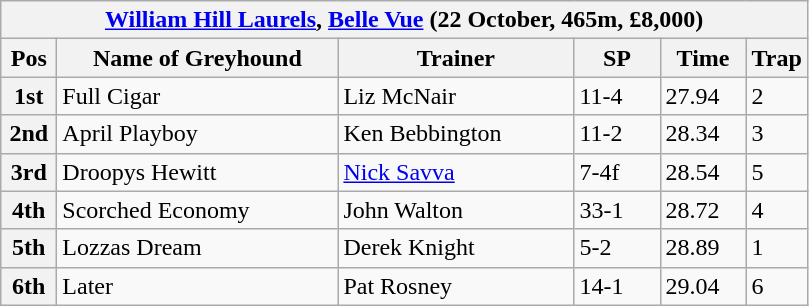<table class="wikitable">
<tr>
<th colspan="6"><a href='#'>William Hill Laurels</a>, <a href='#'>Belle Vue</a> (22 October, 465m, £8,000)</th>
</tr>
<tr>
<th width=30>Pos</th>
<th width=180>Name of Greyhound</th>
<th width=150>Trainer</th>
<th width=50>SP</th>
<th width=50>Time</th>
<th width=30>Trap</th>
</tr>
<tr>
<th>1st</th>
<td>Full Cigar</td>
<td>Liz McNair</td>
<td>11-4</td>
<td>27.94</td>
<td>2</td>
</tr>
<tr>
<th>2nd</th>
<td>April Playboy</td>
<td>Ken Bebbington</td>
<td>11-2</td>
<td>28.34</td>
<td>3</td>
</tr>
<tr>
<th>3rd</th>
<td>Droopys Hewitt</td>
<td><a href='#'>Nick Savva</a></td>
<td>7-4f</td>
<td>28.54</td>
<td>5</td>
</tr>
<tr>
<th>4th</th>
<td>Scorched Economy</td>
<td>John Walton</td>
<td>33-1</td>
<td>28.72</td>
<td>4</td>
</tr>
<tr>
<th>5th</th>
<td>Lozzas Dream</td>
<td>Derek Knight</td>
<td>5-2</td>
<td>28.89</td>
<td>1</td>
</tr>
<tr>
<th>6th</th>
<td>Later</td>
<td>Pat Rosney</td>
<td>14-1</td>
<td>29.04</td>
<td>6</td>
</tr>
</table>
